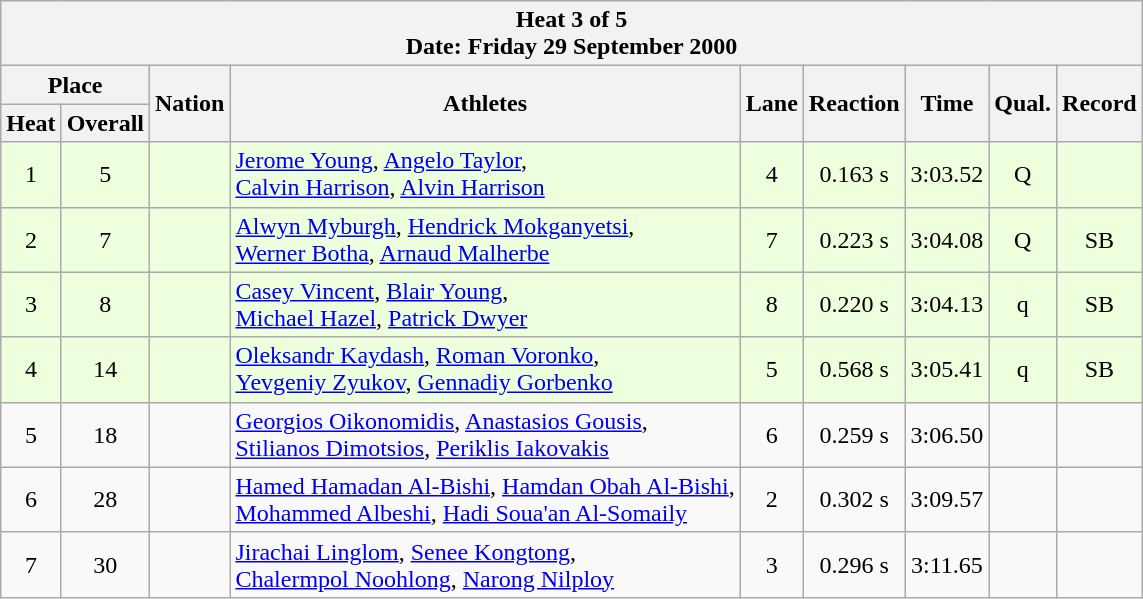<table class="wikitable sortable">
<tr>
<th colspan=9>Heat 3 of 5 <br> Date: Friday 29 September 2000</th>
</tr>
<tr>
<th colspan=2>Place</th>
<th rowspan=2>Nation</th>
<th rowspan=2>Athletes</th>
<th rowspan=2>Lane</th>
<th rowspan=2>Reaction</th>
<th rowspan=2>Time</th>
<th rowspan=2>Qual.</th>
<th rowspan=2>Record</th>
</tr>
<tr>
<th>Heat</th>
<th>Overall</th>
</tr>
<tr bgcolor = "eeffdd">
<td align="center">1</td>
<td align="center">5</td>
<td align="left"></td>
<td align="left"><a href='#'>Jerome Young</a>, <a href='#'>Angelo Taylor</a>, <br> <a href='#'>Calvin Harrison</a>, <a href='#'>Alvin Harrison</a></td>
<td align="center">4</td>
<td align="center">0.163 s</td>
<td align="center">3:03.52</td>
<td align="center">Q</td>
<td align="center"></td>
</tr>
<tr bgcolor = "eeffdd">
<td align="center">2</td>
<td align="center">7</td>
<td align="left"></td>
<td align="left"><a href='#'>Alwyn Myburgh</a>, <a href='#'>Hendrick Mokganyetsi</a>, <br> <a href='#'>Werner Botha</a>, <a href='#'>Arnaud Malherbe</a></td>
<td align="center">7</td>
<td align="center">0.223 s</td>
<td align="center">3:04.08</td>
<td align="center">Q</td>
<td align="center">SB</td>
</tr>
<tr bgcolor = "eeffdd">
<td align="center">3</td>
<td align="center">8</td>
<td align="left"></td>
<td align="left"><a href='#'>Casey Vincent</a>, <a href='#'>Blair Young</a>, <br> <a href='#'>Michael Hazel</a>, <a href='#'>Patrick Dwyer</a></td>
<td align="center">8</td>
<td align="center">0.220 s</td>
<td align="center">3:04.13</td>
<td align="center">q</td>
<td align="center">SB</td>
</tr>
<tr bgcolor = "eeffdd">
<td align="center">4</td>
<td align="center">14</td>
<td align="left"></td>
<td align="left"><a href='#'>Oleksandr Kaydash</a>, <a href='#'>Roman Voronko</a>, <br> <a href='#'>Yevgeniy Zyukov</a>, <a href='#'>Gennadiy Gorbenko</a></td>
<td align="center">5</td>
<td align="center">0.568 s</td>
<td align="center">3:05.41</td>
<td align="center">q</td>
<td align="center">SB</td>
</tr>
<tr>
<td align="center">5</td>
<td align="center">18</td>
<td align="left"></td>
<td align="left"><a href='#'>Georgios Oikonomidis</a>, <a href='#'>Anastasios Gousis</a>, <br> <a href='#'>Stilianos Dimotsios</a>, <a href='#'>Periklis Iakovakis</a></td>
<td align="center">6</td>
<td align="center">0.259 s</td>
<td align="center">3:06.50</td>
<td align="center"></td>
<td align="center"></td>
</tr>
<tr>
<td align="center">6</td>
<td align="center">28</td>
<td align="left"></td>
<td align="left"><a href='#'>Hamed Hamadan Al-Bishi</a>, <a href='#'>Hamdan Obah Al-Bishi</a>, <br> <a href='#'>Mohammed Albeshi</a>, <a href='#'>Hadi Soua'an Al-Somaily</a></td>
<td align="center">2</td>
<td align="center">0.302 s</td>
<td align="center">3:09.57</td>
<td align="center"></td>
<td align="center"></td>
</tr>
<tr>
<td align="center">7</td>
<td align="center">30</td>
<td align="left"></td>
<td align="left"><a href='#'>Jirachai Linglom</a>, <a href='#'>Senee Kongtong</a>, <br> <a href='#'>Chalermpol Noohlong</a>, <a href='#'>Narong Nilploy</a></td>
<td align="center">3</td>
<td align="center">0.296 s</td>
<td align="center">3:11.65</td>
<td align="center"></td>
<td align="center"></td>
</tr>
</table>
